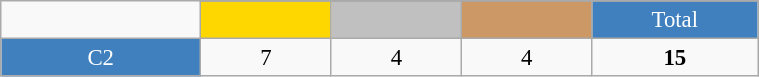<table class="wikitable"  style="font-size:95%; text-align:center; border:gray solid 1px; width:40%;">
<tr>
<td rowspan="2" style="width:3%;"></td>
</tr>
<tr>
<td style="width:2%;" bgcolor=gold></td>
<td style="width:2%;" bgcolor=silver></td>
<td style="width:2%;" bgcolor=cc9966></td>
<td style="width:2%; background-color:#4180be; color:white;">Total</td>
</tr>
<tr>
<td style="background-color:#4180be; color:white;">C2</td>
<td>7</td>
<td>4</td>
<td>4</td>
<td><strong>15</strong></td>
</tr>
</table>
